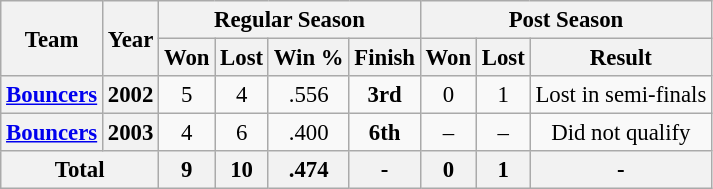<table class="wikitable" style="font-size: 95%; text-align:center;">
<tr>
<th rowspan="2">Team</th>
<th rowspan="2">Year</th>
<th colspan="4">Regular Season</th>
<th colspan="4">Post Season</th>
</tr>
<tr>
<th>Won</th>
<th>Lost</th>
<th>Win %</th>
<th>Finish</th>
<th>Won</th>
<th>Lost</th>
<th>Result</th>
</tr>
<tr>
<th><a href='#'>Bouncers</a></th>
<th>2002</th>
<td>5</td>
<td>4</td>
<td>.556</td>
<td><strong>3rd</strong></td>
<td>0</td>
<td>1</td>
<td>Lost in semi-finals</td>
</tr>
<tr>
<th><a href='#'>Bouncers</a></th>
<th>2003</th>
<td>4</td>
<td>6</td>
<td>.400</td>
<td><strong>6th</strong></td>
<td>–</td>
<td>–</td>
<td>Did not qualify</td>
</tr>
<tr>
<th colspan="2"><strong>Total</strong></th>
<th><strong>9</strong></th>
<th><strong>10</strong></th>
<th><strong>.474</strong></th>
<th><strong>-</strong></th>
<th><strong>0</strong></th>
<th><strong>1</strong></th>
<th><strong>-</strong></th>
</tr>
</table>
